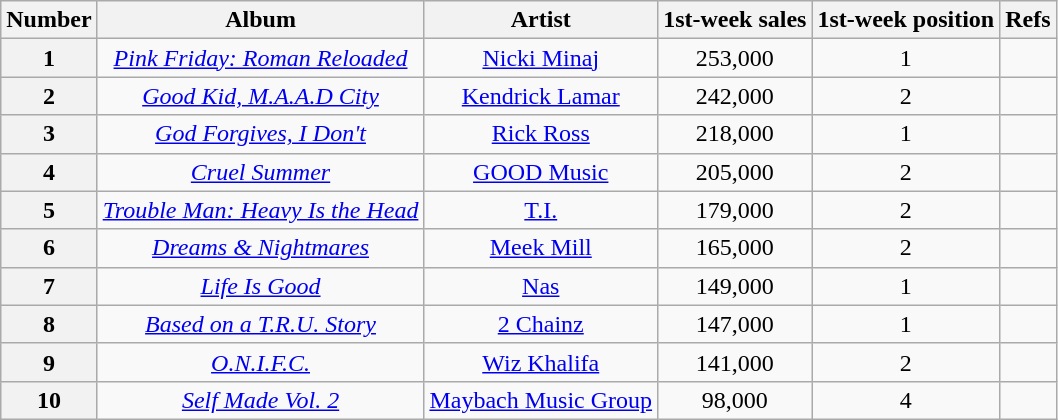<table class="wikitable sortable" style="text-align:center;">
<tr>
<th scope="col">Number</th>
<th scope="col">Album</th>
<th scope="col">Artist</th>
<th scope="col">1st-week sales</th>
<th scope="col">1st-week position</th>
<th scope="col">Refs</th>
</tr>
<tr>
<th scope="row">1</th>
<td><em><a href='#'>Pink Friday: Roman Reloaded</a></em></td>
<td><a href='#'>Nicki Minaj</a></td>
<td>253,000</td>
<td>1</td>
<td></td>
</tr>
<tr>
<th scope="row">2</th>
<td><em><a href='#'>Good Kid, M.A.A.D City</a></em></td>
<td><a href='#'>Kendrick Lamar</a></td>
<td>242,000</td>
<td>2</td>
<td></td>
</tr>
<tr>
<th scope="row">3</th>
<td><em><a href='#'>God Forgives, I Don't</a></em></td>
<td><a href='#'>Rick Ross</a></td>
<td>218,000</td>
<td>1</td>
<td></td>
</tr>
<tr>
<th scope="row">4</th>
<td><em><a href='#'>Cruel Summer</a></em></td>
<td><a href='#'>GOOD Music</a></td>
<td>205,000</td>
<td>2</td>
<td></td>
</tr>
<tr>
<th scope="row">5</th>
<td><em><a href='#'>Trouble Man: Heavy Is the Head</a></em></td>
<td><a href='#'>T.I.</a></td>
<td>179,000</td>
<td>2</td>
<td></td>
</tr>
<tr>
<th scope="row">6</th>
<td><em><a href='#'>Dreams & Nightmares</a></em></td>
<td><a href='#'>Meek Mill</a></td>
<td>165,000</td>
<td>2</td>
<td></td>
</tr>
<tr>
<th scope="row">7</th>
<td><em><a href='#'>Life Is Good</a></em></td>
<td><a href='#'>Nas</a></td>
<td>149,000</td>
<td>1</td>
<td></td>
</tr>
<tr>
<th scope="row">8</th>
<td><em><a href='#'>Based on a T.R.U. Story</a></em></td>
<td><a href='#'>2 Chainz</a></td>
<td>147,000</td>
<td>1</td>
<td></td>
</tr>
<tr>
<th scope="row">9</th>
<td><em><a href='#'>O.N.I.F.C.</a></em></td>
<td><a href='#'>Wiz Khalifa</a></td>
<td>141,000</td>
<td>2</td>
<td></td>
</tr>
<tr>
<th scope="row">10</th>
<td><em><a href='#'>Self Made Vol. 2</a></em></td>
<td><a href='#'>Maybach Music Group</a></td>
<td>98,000</td>
<td>4</td>
<td></td>
</tr>
</table>
